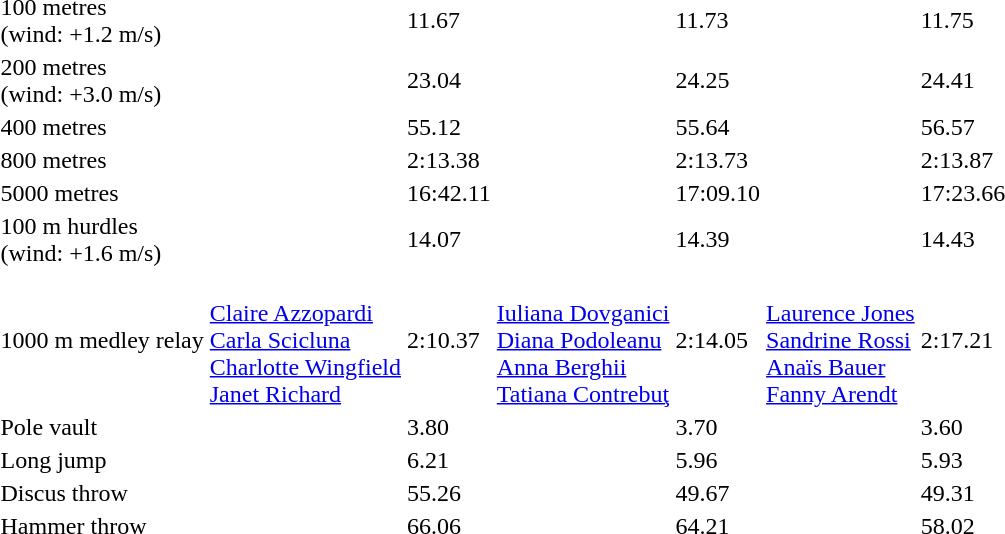<table>
<tr>
<td>100 metres<br>(wind: +1.2 m/s)</td>
<td></td>
<td>11.67</td>
<td></td>
<td>11.73</td>
<td></td>
<td>11.75</td>
</tr>
<tr>
<td>200 metres<br>(wind: +3.0 m/s)</td>
<td></td>
<td>23.04 </td>
<td></td>
<td>24.25 </td>
<td></td>
<td>24.41 </td>
</tr>
<tr>
<td>400 metres</td>
<td></td>
<td>55.12</td>
<td></td>
<td>55.64</td>
<td></td>
<td>56.57</td>
</tr>
<tr>
<td>800 metres</td>
<td></td>
<td>2:13.38</td>
<td></td>
<td>2:13.73</td>
<td></td>
<td>2:13.87</td>
</tr>
<tr>
<td>5000 metres</td>
<td></td>
<td>16:42.11</td>
<td></td>
<td>17:09.10</td>
<td></td>
<td>17:23.66</td>
</tr>
<tr>
<td>100 m hurdles<br>(wind: +1.6 m/s)</td>
<td></td>
<td>14.07</td>
<td></td>
<td>14.39</td>
<td></td>
<td>14.43</td>
</tr>
<tr>
<td>1000 m medley relay</td>
<td><br><a href='#'>Claire Azzopardi</a><br><a href='#'>Carla Scicluna</a><br><a href='#'>Charlotte Wingfield</a><br><a href='#'>Janet Richard</a></td>
<td>2:10.37</td>
<td><br><a href='#'>Iuliana Dovganici</a><br><a href='#'>Diana Podoleanu</a><br><a href='#'>Anna Berghii</a><br><a href='#'>Tatiana Contrebuţ</a></td>
<td>2:14.05</td>
<td><br><a href='#'>Laurence Jones</a><br><a href='#'>Sandrine Rossi</a><br><a href='#'>Anaïs Bauer</a><br><a href='#'>Fanny Arendt</a></td>
<td>2:17.21</td>
</tr>
<tr>
<td>Pole vault</td>
<td></td>
<td>3.80</td>
<td></td>
<td>3.70</td>
<td></td>
<td>3.60</td>
</tr>
<tr>
<td>Long jump</td>
<td></td>
<td>6.21</td>
<td></td>
<td>5.96 </td>
<td></td>
<td>5.93</td>
</tr>
<tr>
<td>Discus throw</td>
<td></td>
<td>55.26</td>
<td></td>
<td>49.67</td>
<td></td>
<td>49.31</td>
</tr>
<tr>
<td>Hammer throw</td>
<td></td>
<td>66.06</td>
<td></td>
<td>64.21</td>
<td></td>
<td>58.02</td>
</tr>
</table>
